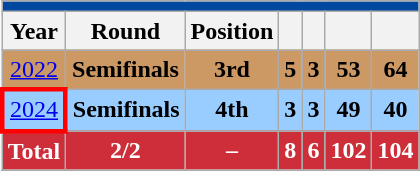<table class="wikitable" style="text-align: center;">
<tr>
<th style="background:#0047A0;" colspan="7"><a href='#'></a></th>
</tr>
<tr>
<th>Year</th>
<th>Round</th>
<th>Position</th>
<th></th>
<th></th>
<th></th>
<th></th>
</tr>
<tr style="background:#CC9965;">
<td> <a href='#'>2022</a></td>
<td><strong>Semifinals</strong></td>
<td><strong>3rd</strong></td>
<td><strong>5</strong></td>
<td><strong>3</strong></td>
<td><strong>53</strong></td>
<td><strong>64</strong></td>
</tr>
<tr style="background:#9ACDFF;">
<td style="border: 3px solid red"> <a href='#'>2024</a></td>
<td><strong>Semifinals</strong></td>
<td><strong>4th</strong></td>
<td><strong>3</strong></td>
<td><strong>3</strong></td>
<td><strong>49</strong></td>
<td><strong>40</strong></td>
</tr>
<tr>
<th style="color:white; background:#CD2E3A;">Total</th>
<th style="color:white; background:#CD2E3A;">2/2</th>
<th style="color:white; background:#CD2E3A;">–</th>
<th style="color:white; background:#CD2E3A;">8</th>
<th style="color:white; background:#CD2E3A;">6</th>
<th style="color:white; background:#CD2E3A;">102</th>
<th style="color:white; background:#CD2E3A;">104</th>
</tr>
</table>
